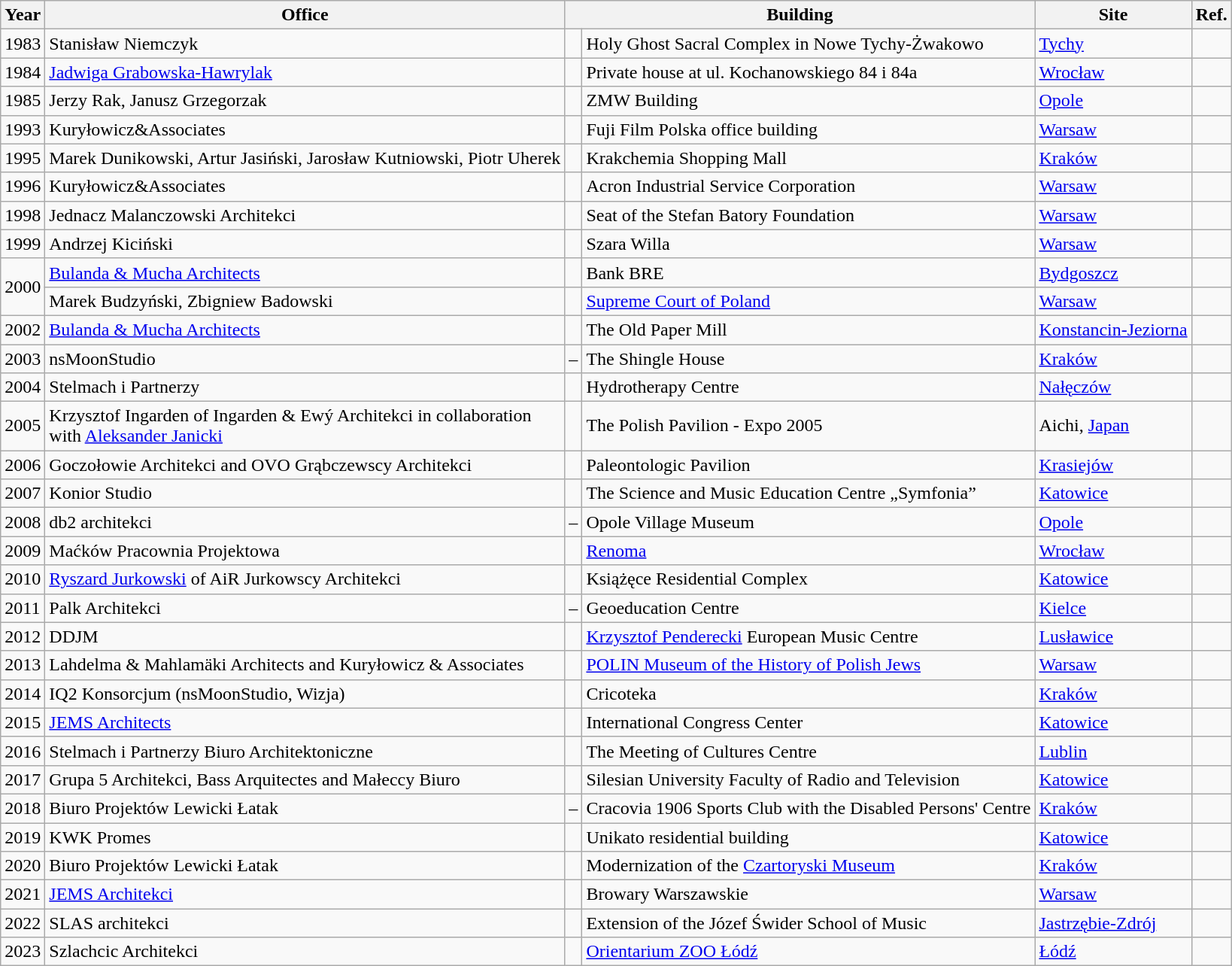<table class="wikitable sortable">
<tr>
<th>Year</th>
<th>Office</th>
<th class="unsortable" colspan=2>Building</th>
<th>Site</th>
<th class="unsortable">Ref.</th>
</tr>
<tr>
<td>1983</td>
<td>Stanisław Niemczyk</td>
<td></td>
<td>Holy Ghost Sacral Complex in Nowe Tychy-Żwakowo</td>
<td><a href='#'>Tychy</a></td>
<td></td>
</tr>
<tr>
<td>1984</td>
<td><a href='#'>Jadwiga Grabowska-Hawrylak</a></td>
<td></td>
<td>Private house at ul. Kochanowskiego 84 i 84a</td>
<td><a href='#'>Wrocław</a></td>
<td></td>
</tr>
<tr>
<td>1985</td>
<td>Jerzy Rak, Janusz Grzegorzak</td>
<td></td>
<td>ZMW Building</td>
<td><a href='#'>Opole</a></td>
<td></td>
</tr>
<tr>
<td>1993</td>
<td>Kuryłowicz&Associates</td>
<td></td>
<td>Fuji Film Polska office building</td>
<td><a href='#'>Warsaw</a></td>
<td></td>
</tr>
<tr>
<td>1995</td>
<td>Marek Dunikowski, Artur Jasiński, Jarosław Kutniowski, Piotr Uherek</td>
<td></td>
<td>Krakchemia Shopping Mall</td>
<td><a href='#'>Kraków</a></td>
<td></td>
</tr>
<tr>
<td>1996</td>
<td>Kuryłowicz&Associates</td>
<td></td>
<td>Acron Industrial Service Corporation</td>
<td><a href='#'>Warsaw</a></td>
<td></td>
</tr>
<tr>
<td>1998</td>
<td>Jednacz Malanczowski Architekci</td>
<td></td>
<td>Seat of the Stefan Batory Foundation</td>
<td><a href='#'>Warsaw</a></td>
<td></td>
</tr>
<tr>
<td>1999</td>
<td>Andrzej Kiciński</td>
<td></td>
<td>Szara Willa</td>
<td><a href='#'>Warsaw</a></td>
<td></td>
</tr>
<tr>
<td rowspan="2">2000</td>
<td><a href='#'>Bulanda & Mucha Architects</a></td>
<td></td>
<td>Bank BRE</td>
<td><a href='#'>Bydgoszcz</a></td>
<td></td>
</tr>
<tr>
<td>Marek Budzyński, Zbigniew Badowski</td>
<td></td>
<td><a href='#'>Supreme Court of Poland</a></td>
<td><a href='#'>Warsaw</a></td>
<td></td>
</tr>
<tr>
<td>2002</td>
<td><a href='#'>Bulanda & Mucha Architects</a></td>
<td></td>
<td>The Old Paper Mill</td>
<td><a href='#'>Konstancin-Jeziorna</a></td>
<td></td>
</tr>
<tr>
<td>2003</td>
<td>nsMoonStudio</td>
<td>–</td>
<td>The Shingle House</td>
<td><a href='#'>Kraków</a></td>
<td></td>
</tr>
<tr>
<td>2004</td>
<td>Stelmach i Partnerzy</td>
<td></td>
<td>Hydrotherapy Centre</td>
<td><a href='#'>Nałęczów</a></td>
<td></td>
</tr>
<tr>
<td>2005</td>
<td>Krzysztof Ingarden of Ingarden & Ewý Architekci in collaboration <br>with <a href='#'>Aleksander Janicki</a></td>
<td></td>
<td>The Polish Pavilion - Expo 2005</td>
<td>Aichi, <a href='#'>Japan</a></td>
<td></td>
</tr>
<tr>
<td>2006</td>
<td>Goczołowie Architekci and OVO Grąbczewscy Architekci</td>
<td></td>
<td>Paleontologic Pavilion</td>
<td><a href='#'>Krasiejów</a></td>
<td></td>
</tr>
<tr>
<td>2007</td>
<td>Konior Studio</td>
<td></td>
<td>The Science and Music Education Centre „Symfonia”</td>
<td><a href='#'>Katowice</a></td>
<td></td>
</tr>
<tr>
<td>2008</td>
<td>db2 architekci</td>
<td>–</td>
<td>Opole Village Museum</td>
<td><a href='#'>Opole</a></td>
<td></td>
</tr>
<tr>
<td>2009</td>
<td>Maćków Pracownia Projektowa</td>
<td></td>
<td><a href='#'>Renoma</a></td>
<td><a href='#'>Wrocław</a></td>
<td></td>
</tr>
<tr>
<td>2010</td>
<td><a href='#'>Ryszard Jurkowski</a> of AiR Jurkowscy Architekci</td>
<td></td>
<td>Książęce Residential Complex</td>
<td><a href='#'>Katowice</a></td>
<td></td>
</tr>
<tr>
<td>2011</td>
<td>Palk Architekci</td>
<td>–</td>
<td>Geoeducation Centre</td>
<td><a href='#'>Kielce</a></td>
<td></td>
</tr>
<tr>
<td>2012</td>
<td>DDJM</td>
<td></td>
<td><a href='#'>Krzysztof Penderecki</a> European Music Centre</td>
<td><a href='#'>Lusławice</a></td>
<td></td>
</tr>
<tr>
<td>2013</td>
<td>Lahdelma & Mahlamäki Architects and Kuryłowicz & Associates</td>
<td></td>
<td><a href='#'>POLIN Museum of the History of Polish Jews</a></td>
<td><a href='#'>Warsaw</a></td>
<td></td>
</tr>
<tr>
<td>2014</td>
<td>IQ2 Konsorcjum (nsMoonStudio, Wizja)</td>
<td></td>
<td>Cricoteka</td>
<td><a href='#'>Kraków</a></td>
<td></td>
</tr>
<tr>
<td>2015</td>
<td><a href='#'>JEMS Architects</a></td>
<td></td>
<td>International Congress Center</td>
<td><a href='#'>Katowice</a></td>
<td></td>
</tr>
<tr>
<td>2016</td>
<td>Stelmach i Partnerzy Biuro Architektoniczne</td>
<td></td>
<td>The Meeting of Cultures Centre</td>
<td><a href='#'>Lublin</a></td>
<td></td>
</tr>
<tr>
<td>2017</td>
<td>Grupa 5 Architekci, Bass Arquitectes and Małeccy Biuro</td>
<td></td>
<td>Silesian University Faculty of Radio and Television</td>
<td><a href='#'>Katowice</a></td>
<td></td>
</tr>
<tr>
<td>2018</td>
<td>Biuro Projektów Lewicki Łatak</td>
<td>–</td>
<td>Cracovia 1906 Sports Club with the Disabled Persons' Centre</td>
<td><a href='#'>Kraków</a></td>
<td></td>
</tr>
<tr>
<td>2019</td>
<td>KWK Promes</td>
<td></td>
<td>Unikato residential building</td>
<td><a href='#'>Katowice</a></td>
<td></td>
</tr>
<tr>
<td>2020</td>
<td>Biuro Projektów Lewicki Łatak</td>
<td></td>
<td>Modernization of the <a href='#'>Czartoryski Museum</a></td>
<td><a href='#'>Kraków</a></td>
<td></td>
</tr>
<tr>
<td>2021</td>
<td><a href='#'>JEMS Architekci</a></td>
<td></td>
<td>Browary Warszawskie</td>
<td><a href='#'>Warsaw</a></td>
<td></td>
</tr>
<tr>
<td>2022</td>
<td>SLAS architekci</td>
<td></td>
<td>Extension of the Józef Świder School of Music</td>
<td><a href='#'>Jastrzębie-Zdrój</a></td>
<td></td>
</tr>
<tr>
<td>2023</td>
<td>Szlachcic Architekci</td>
<td></td>
<td><a href='#'>Orientarium ZOO Łódź</a></td>
<td><a href='#'>Łódź</a></td>
<td></td>
</tr>
</table>
